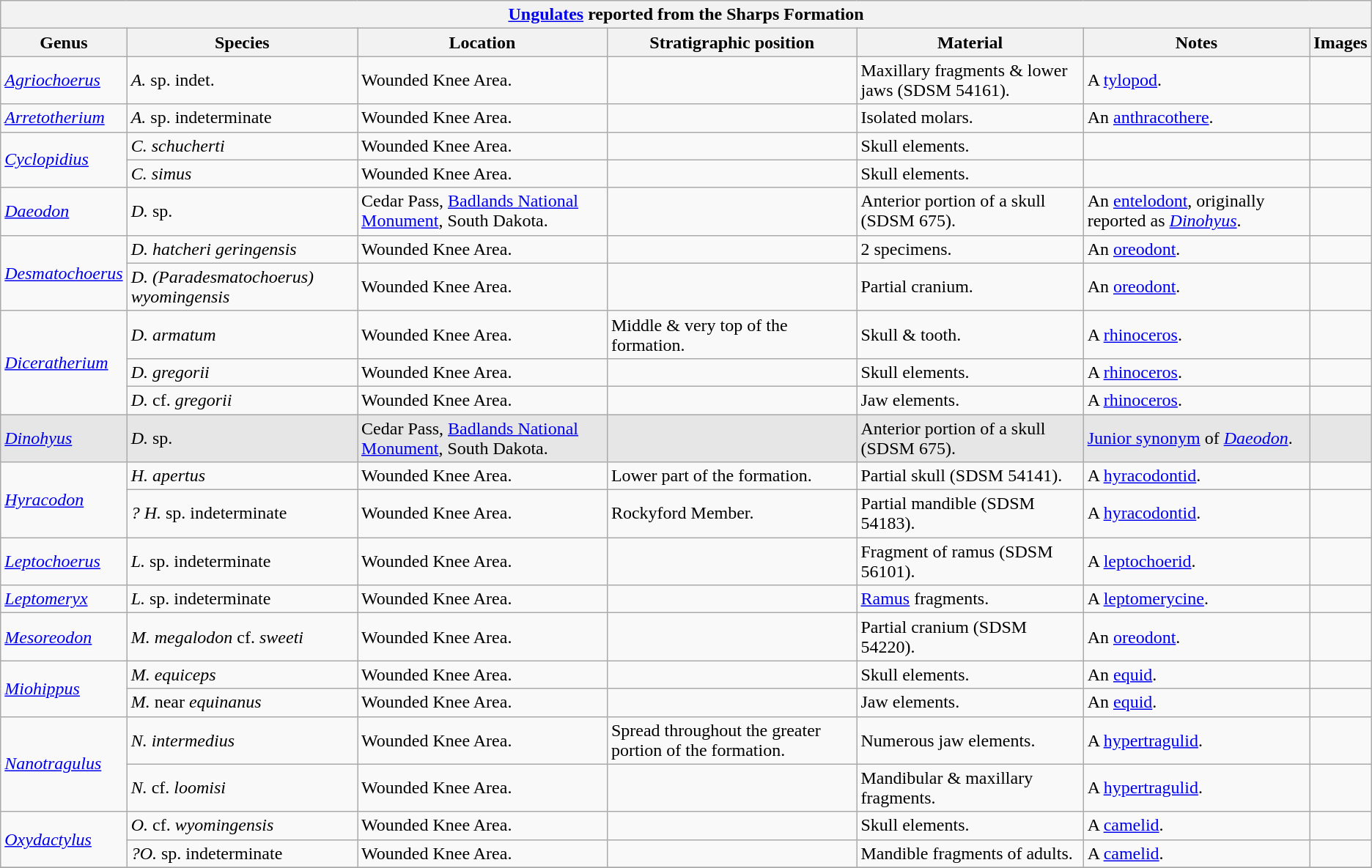<table class="wikitable" align="center">
<tr>
<th colspan="7" align="center"><strong><a href='#'>Ungulates</a> reported from the Sharps Formation</strong></th>
</tr>
<tr>
<th>Genus</th>
<th>Species</th>
<th>Location</th>
<th><strong>Stratigraphic  position</strong></th>
<th><strong>Material</strong></th>
<th>Notes</th>
<th>Images</th>
</tr>
<tr>
<td><em><a href='#'>Agriochoerus</a></em></td>
<td><em>A.</em> sp. indet.</td>
<td>Wounded Knee Area.</td>
<td></td>
<td>Maxillary fragments & lower jaws (SDSM 54161).</td>
<td>A <a href='#'>tylopod</a>.</td>
<td></td>
</tr>
<tr>
<td><em><a href='#'>Arretotherium</a></em></td>
<td><em>A.</em> sp. indeterminate</td>
<td>Wounded Knee Area.</td>
<td></td>
<td>Isolated molars.</td>
<td>An <a href='#'>anthracothere</a>.</td>
<td></td>
</tr>
<tr>
<td rowspan=2><em><a href='#'>Cyclopidius</a></em></td>
<td><em>C. schucherti</em></td>
<td>Wounded Knee Area.</td>
<td></td>
<td>Skull elements.</td>
<td></td>
<td></td>
</tr>
<tr>
<td><em>C. simus</em></td>
<td>Wounded Knee Area.</td>
<td></td>
<td>Skull elements.</td>
<td></td>
<td></td>
</tr>
<tr>
<td><em><a href='#'>Daeodon</a></em></td>
<td><em>D.</em> sp.</td>
<td>Cedar Pass, <a href='#'>Badlands National Monument</a>, South Dakota.</td>
<td></td>
<td>Anterior portion of a skull (SDSM 675).</td>
<td>An <a href='#'>entelodont</a>, originally reported as <em><a href='#'>Dinohyus</a></em>.</td>
<td></td>
</tr>
<tr>
<td rowspan=2><em><a href='#'>Desmatochoerus</a></em></td>
<td><em>D. hatcheri geringensis</em></td>
<td>Wounded Knee Area.</td>
<td></td>
<td>2 specimens.</td>
<td>An <a href='#'>oreodont</a>.</td>
<td></td>
</tr>
<tr>
<td><em>D. (Paradesmatochoerus) wyomingensis</em></td>
<td>Wounded Knee Area.</td>
<td></td>
<td>Partial cranium.</td>
<td>An <a href='#'>oreodont</a>.</td>
<td></td>
</tr>
<tr>
<td rowspan="3"><em><a href='#'>Diceratherium</a></em></td>
<td><em>D. armatum</em></td>
<td>Wounded Knee Area.</td>
<td>Middle & very top of the formation.</td>
<td>Skull & tooth.</td>
<td>A <a href='#'>rhinoceros</a>.</td>
<td></td>
</tr>
<tr>
<td><em>D. gregorii</em></td>
<td>Wounded Knee Area.</td>
<td></td>
<td>Skull elements.</td>
<td>A <a href='#'>rhinoceros</a>.</td>
<td></td>
</tr>
<tr>
<td><em>D.</em> cf. <em>gregorii</em></td>
<td>Wounded Knee Area.</td>
<td></td>
<td>Jaw elements.</td>
<td>A <a href='#'>rhinoceros</a>.</td>
<td></td>
</tr>
<tr>
<td style="background:#E6E6E6;"><em><a href='#'>Dinohyus</a></em></td>
<td style="background:#E6E6E6;"><em>D.</em> sp.</td>
<td style="background:#E6E6E6;">Cedar Pass, <a href='#'>Badlands National Monument</a>, South Dakota.</td>
<td style="background:#E6E6E6;"></td>
<td style="background:#E6E6E6;">Anterior portion of a skull (SDSM 675).</td>
<td style="background:#E6E6E6;"><a href='#'>Junior synonym</a> of <em><a href='#'>Daeodon</a></em>.</td>
<td style="background:#E6E6E6;"></td>
</tr>
<tr>
<td rowspan=2><em><a href='#'>Hyracodon</a></em></td>
<td><em>H. apertus</em></td>
<td>Wounded Knee Area.</td>
<td>Lower part of the formation.</td>
<td>Partial skull (SDSM 54141).</td>
<td>A <a href='#'>hyracodontid</a>.</td>
<td></td>
</tr>
<tr>
<td><em>? H.</em> sp. indeterminate</td>
<td>Wounded Knee Area.</td>
<td>Rockyford Member.</td>
<td>Partial mandible (SDSM 54183).</td>
<td>A <a href='#'>hyracodontid</a>.</td>
<td></td>
</tr>
<tr>
<td><em><a href='#'>Leptochoerus</a></em></td>
<td><em>L.</em> sp. indeterminate</td>
<td>Wounded Knee Area.</td>
<td></td>
<td>Fragment of ramus (SDSM 56101).</td>
<td>A <a href='#'>leptochoerid</a>.</td>
<td></td>
</tr>
<tr>
<td><em><a href='#'>Leptomeryx</a></em></td>
<td><em>L.</em> sp. indeterminate</td>
<td>Wounded Knee Area.</td>
<td></td>
<td><a href='#'>Ramus</a> fragments.</td>
<td>A <a href='#'>leptomerycine</a>.</td>
<td></td>
</tr>
<tr>
<td><em><a href='#'>Mesoreodon</a></em></td>
<td><em>M. megalodon</em> cf. <em>sweeti</em></td>
<td>Wounded Knee Area.</td>
<td></td>
<td>Partial cranium (SDSM 54220).</td>
<td>An <a href='#'>oreodont</a>.</td>
<td></td>
</tr>
<tr>
<td rowspan="2"><em><a href='#'>Miohippus</a></em></td>
<td><em>M. equiceps</em></td>
<td>Wounded Knee Area.</td>
<td></td>
<td>Skull elements.</td>
<td>An <a href='#'>equid</a>.</td>
<td></td>
</tr>
<tr>
<td><em>M.</em> near <em>equinanus</em></td>
<td>Wounded Knee Area.</td>
<td></td>
<td>Jaw elements.</td>
<td>An <a href='#'>equid</a>.</td>
<td></td>
</tr>
<tr>
<td rowspan=2><em><a href='#'>Nanotragulus</a></em></td>
<td><em>N. intermedius</em></td>
<td>Wounded Knee Area.</td>
<td>Spread throughout the greater portion of the formation.</td>
<td>Numerous jaw elements.</td>
<td>A <a href='#'>hypertragulid</a>.</td>
<td></td>
</tr>
<tr>
<td><em>N.</em> cf. <em>loomisi</em></td>
<td>Wounded Knee Area.</td>
<td></td>
<td>Mandibular & maxillary fragments.</td>
<td>A <a href='#'>hypertragulid</a>.</td>
<td></td>
</tr>
<tr>
<td rowspan=2><em><a href='#'>Oxydactylus</a></em></td>
<td><em>O.</em> cf. <em>wyomingensis</em></td>
<td>Wounded Knee Area.</td>
<td></td>
<td>Skull elements.</td>
<td>A <a href='#'>camelid</a>.</td>
<td></td>
</tr>
<tr>
<td><em>?O.</em> sp. indeterminate</td>
<td>Wounded Knee Area.</td>
<td></td>
<td>Mandible fragments of adults.</td>
<td>A <a href='#'>camelid</a>.</td>
<td></td>
</tr>
<tr>
</tr>
</table>
